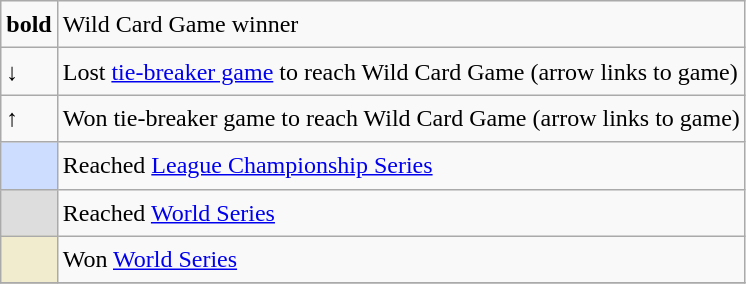<table class="wikitable sortable" style="font-size:1.00em; line-height:1.5em;">
<tr>
<td><strong>bold</strong></td>
<td>Wild Card Game winner</td>
</tr>
<tr>
<td>↓</td>
<td>Lost <a href='#'>tie-breaker game</a> to reach Wild Card Game (arrow links to game)</td>
</tr>
<tr>
<td>↑</td>
<td>Won tie-breaker game to reach Wild Card Game (arrow links to game)</td>
</tr>
<tr>
<td bgcolor="#ccddff"></td>
<td>Reached <a href='#'>League Championship Series</a></td>
</tr>
<tr>
<td bgcolor="#dddddd"></td>
<td>Reached <a href='#'>World Series</a></td>
</tr>
<tr>
<td bgcolor="#f2ecce"></td>
<td>Won <a href='#'>World Series</a></td>
</tr>
<tr>
</tr>
</table>
